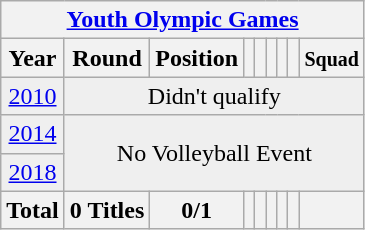<table class="wikitable" style="text-align: center;">
<tr>
<th colspan=9><a href='#'>Youth Olympic Games</a></th>
</tr>
<tr>
<th>Year</th>
<th>Round</th>
<th>Position</th>
<th></th>
<th></th>
<th></th>
<th></th>
<th></th>
<th><small>Squad</small></th>
</tr>
<tr bgcolor="efefef">
<td> <a href='#'>2010</a></td>
<td colspan=8>Didn't qualify</td>
</tr>
<tr bgcolor="efefef">
<td> <a href='#'>2014</a></td>
<td colspan=8 rowspan=2 align=center>No Volleyball Event</td>
</tr>
<tr bgcolor="efefef">
<td> <a href='#'>2018</a></td>
</tr>
<tr>
<th>Total</th>
<th>0 Titles</th>
<th>0/1</th>
<th></th>
<th></th>
<th></th>
<th></th>
<th></th>
<th></th>
</tr>
</table>
